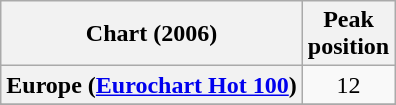<table class="wikitable sortable plainrowheaders" style="text-align:center">
<tr>
<th scope="col">Chart (2006)</th>
<th scope="col">Peak<br>position</th>
</tr>
<tr>
<th scope="row">Europe (<a href='#'>Eurochart Hot 100</a>)</th>
<td>12</td>
</tr>
<tr>
</tr>
<tr>
</tr>
<tr>
</tr>
</table>
